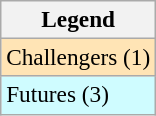<table class=wikitable style=font-size:97%>
<tr>
<th>Legend</th>
</tr>
<tr bgcolor=moccasin>
<td>Challengers (1)</td>
</tr>
<tr bgcolor=CFFCFF>
<td>Futures (3)</td>
</tr>
</table>
